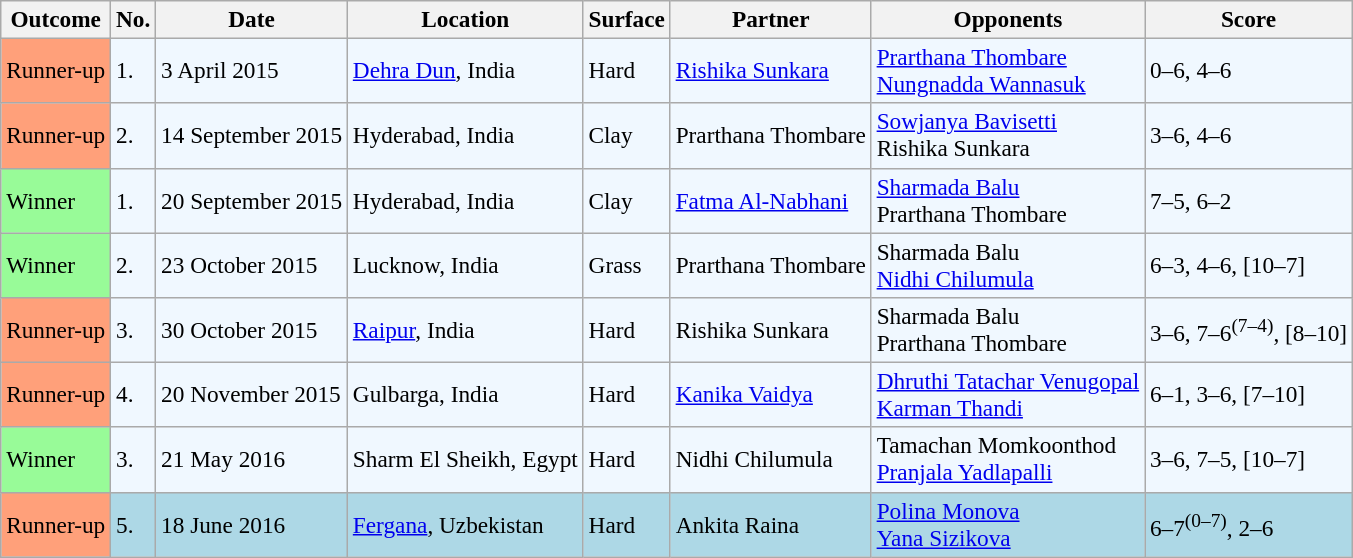<table class="sortable wikitable" style=font-size:97%>
<tr>
<th>Outcome</th>
<th>No.</th>
<th>Date</th>
<th>Location</th>
<th>Surface</th>
<th>Partner</th>
<th>Opponents</th>
<th class=unsortable>Score</th>
</tr>
<tr style="background:#f0f8ff;">
<td style="background:#ffa07a;">Runner-up</td>
<td>1.</td>
<td>3 April 2015</td>
<td><a href='#'>Dehra Dun</a>, India</td>
<td>Hard</td>
<td> <a href='#'>Rishika Sunkara</a></td>
<td> <a href='#'>Prarthana Thombare</a> <br>  <a href='#'>Nungnadda Wannasuk</a></td>
<td>0–6, 4–6</td>
</tr>
<tr style="background:#f0f8ff;">
<td style="background:#ffa07a;">Runner-up</td>
<td>2.</td>
<td>14 September 2015</td>
<td>Hyderabad, India</td>
<td>Clay</td>
<td> Prarthana Thombare</td>
<td> <a href='#'>Sowjanya Bavisetti</a> <br>  Rishika Sunkara</td>
<td>3–6, 4–6</td>
</tr>
<tr style="background:#f0f8ff;">
<td style="background:#98fb98;">Winner</td>
<td>1.</td>
<td>20 September 2015</td>
<td>Hyderabad, India</td>
<td>Clay</td>
<td> <a href='#'>Fatma Al-Nabhani</a></td>
<td> <a href='#'>Sharmada Balu</a> <br>  Prarthana Thombare</td>
<td>7–5, 6–2</td>
</tr>
<tr style="background:#f0f8ff;">
<td style="background:#98fb98;">Winner</td>
<td>2.</td>
<td>23 October 2015</td>
<td>Lucknow, India</td>
<td>Grass</td>
<td> Prarthana Thombare</td>
<td> Sharmada Balu <br>  <a href='#'>Nidhi Chilumula</a></td>
<td>6–3, 4–6, [10–7]</td>
</tr>
<tr style="background:#f0f8ff;">
<td style="background:#ffa07a;">Runner-up</td>
<td>3.</td>
<td>30 October 2015</td>
<td><a href='#'>Raipur</a>, India</td>
<td>Hard</td>
<td> Rishika Sunkara</td>
<td> Sharmada Balu <br>  Prarthana Thombare</td>
<td>3–6, 7–6<sup>(7–4)</sup>, [8–10]</td>
</tr>
<tr style="background:#f0f8ff;">
<td style="background:#ffa07a;">Runner-up</td>
<td>4.</td>
<td>20 November 2015</td>
<td>Gulbarga, India</td>
<td>Hard</td>
<td> <a href='#'>Kanika Vaidya</a></td>
<td> <a href='#'>Dhruthi Tatachar Venugopal</a> <br>  <a href='#'>Karman Thandi</a></td>
<td>6–1, 3–6, [7–10]</td>
</tr>
<tr style="background:#f0f8ff;">
<td style="background:#98fb98;">Winner</td>
<td>3.</td>
<td>21 May 2016</td>
<td>Sharm El Sheikh, Egypt</td>
<td>Hard</td>
<td> Nidhi Chilumula</td>
<td> Tamachan Momkoonthod <br>  <a href='#'>Pranjala Yadlapalli</a></td>
<td>3–6, 7–5, [10–7]</td>
</tr>
<tr style="background:lightblue;">
<td style="background:#ffa07a;">Runner-up</td>
<td>5.</td>
<td>18 June 2016</td>
<td><a href='#'>Fergana</a>, Uzbekistan</td>
<td>Hard</td>
<td> Ankita Raina</td>
<td> <a href='#'>Polina Monova</a> <br>  <a href='#'>Yana Sizikova</a></td>
<td>6–7<sup>(0–7)</sup>, 2–6</td>
</tr>
</table>
